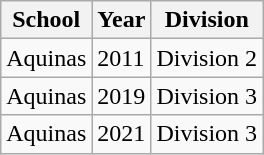<table class="wikitable">
<tr>
<th>School</th>
<th>Year</th>
<th>Division</th>
</tr>
<tr>
<td>Aquinas</td>
<td>2011</td>
<td>Division 2</td>
</tr>
<tr>
<td>Aquinas</td>
<td>2019</td>
<td>Division 3</td>
</tr>
<tr>
<td>Aquinas</td>
<td>2021</td>
<td>Division 3</td>
</tr>
</table>
